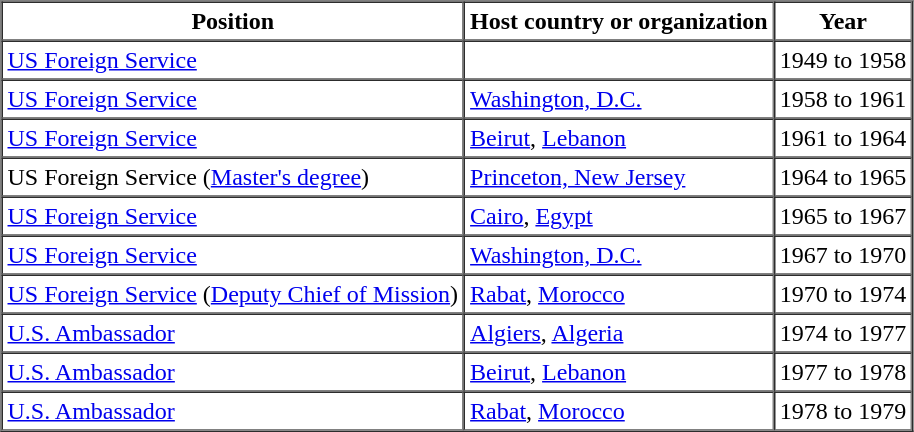<table border="1" cellspacing="0" cellpadding="3">
<tr>
<th>Position</th>
<th>Host country or organization</th>
<th>Year</th>
</tr>
<tr>
<td><a href='#'>US Foreign Service</a></td>
<td></td>
<td>1949 to 1958 <br></td>
</tr>
<tr>
<td><a href='#'>US Foreign Service</a></td>
<td><a href='#'>Washington, D.C.</a></td>
<td>1958 to 1961   <br></td>
</tr>
<tr>
<td><a href='#'>US Foreign Service</a></td>
<td><a href='#'>Beirut</a>, <a href='#'>Lebanon</a></td>
<td>1961 to 1964   <br></td>
</tr>
<tr>
<td>US Foreign Service (<a href='#'>Master's degree</a>)</td>
<td><a href='#'>Princeton, New Jersey</a></td>
<td>1964 to 1965   <br></td>
</tr>
<tr>
<td><a href='#'>US Foreign Service</a></td>
<td><a href='#'>Cairo</a>, <a href='#'>Egypt</a></td>
<td>1965 to 1967   <br></td>
</tr>
<tr>
<td><a href='#'>US Foreign Service</a></td>
<td><a href='#'>Washington, D.C.</a></td>
<td>1967 to 1970   <br></td>
</tr>
<tr>
<td><a href='#'>US Foreign Service</a> (<a href='#'>Deputy Chief of Mission</a>)</td>
<td><a href='#'>Rabat</a>, <a href='#'>Morocco</a></td>
<td>1970 to 1974   <br></td>
</tr>
<tr>
<td><a href='#'>U.S. Ambassador</a></td>
<td><a href='#'>Algiers</a>, <a href='#'>Algeria</a></td>
<td>1974 to 1977 <br></td>
</tr>
<tr>
<td><a href='#'>U.S. Ambassador</a></td>
<td><a href='#'>Beirut</a>, <a href='#'>Lebanon</a></td>
<td>1977 to 1978 <br></td>
</tr>
<tr>
<td><a href='#'>U.S. Ambassador</a></td>
<td><a href='#'>Rabat</a>, <a href='#'>Morocco</a></td>
<td>1978 to 1979 <br></td>
</tr>
</table>
